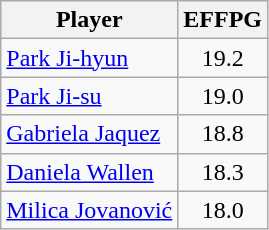<table class="wikitable">
<tr>
<th>Player</th>
<th>EFFPG</th>
</tr>
<tr>
<td> <a href='#'>Park Ji-hyun</a></td>
<td align=center>19.2</td>
</tr>
<tr>
<td> <a href='#'>Park Ji-su</a></td>
<td align=center>19.0</td>
</tr>
<tr>
<td> <a href='#'>Gabriela Jaquez</a></td>
<td align=center>18.8</td>
</tr>
<tr>
<td> <a href='#'>Daniela Wallen</a></td>
<td align=center>18.3</td>
</tr>
<tr>
<td> <a href='#'>Milica Jovanović</a></td>
<td align=center>18.0</td>
</tr>
</table>
